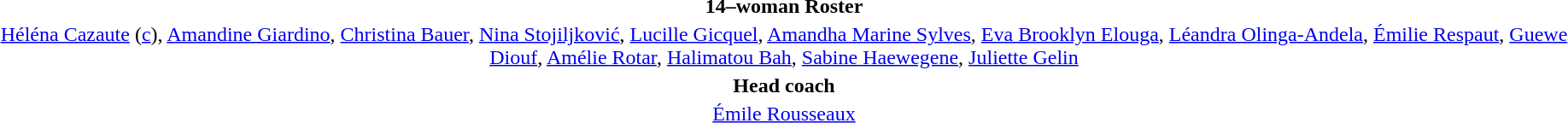<table style="text-align:center; margin-top:2em; margin-left:auto; margin-right:auto">
<tr>
<td><strong>14–woman Roster</strong></td>
</tr>
<tr>
<td><a href='#'>Héléna Cazaute</a>  (<a href='#'>c</a>), <a href='#'>Amandine Giardino</a>, <a href='#'>Christina Bauer</a>, <a href='#'>Nina Stojiljković</a>, <a href='#'>Lucille Gicquel</a>, <a href='#'>Amandha Marine Sylves</a>, <a href='#'>Eva Brooklyn Elouga</a>, <a href='#'>Léandra Olinga-Andela</a>, <a href='#'>Émilie Respaut</a>, <a href='#'>Guewe Diouf</a>, <a href='#'>Amélie Rotar</a>, <a href='#'>Halimatou Bah</a>, <a href='#'>Sabine Haewegene</a>, <a href='#'>Juliette Gelin</a></td>
</tr>
<tr>
<td><strong>Head coach</strong></td>
</tr>
<tr>
<td> <a href='#'>Émile Rousseaux</a></td>
</tr>
</table>
